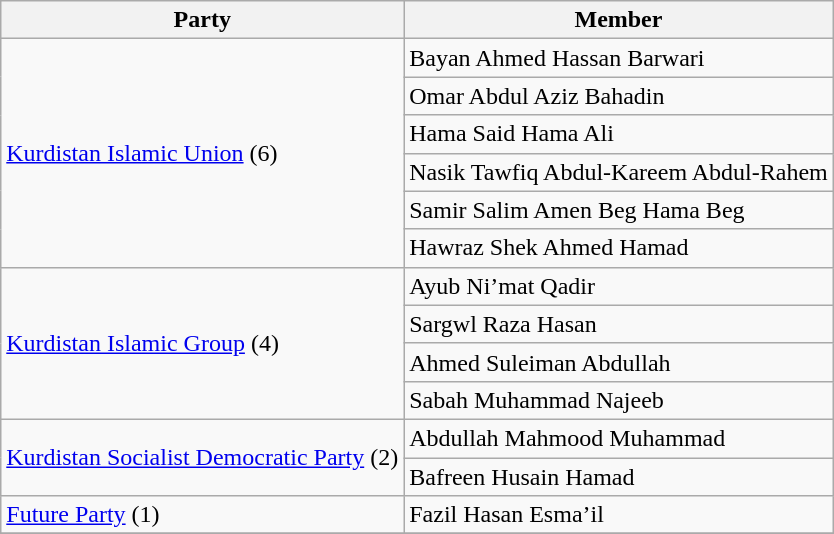<table class=wikitable>
<tr>
<th>Party</th>
<th>Member</th>
</tr>
<tr>
<td rowspan=6><a href='#'>Kurdistan Islamic Union</a> (6)</td>
<td>Bayan Ahmed Hassan Barwari</td>
</tr>
<tr>
<td>Omar Abdul Aziz Bahadin</td>
</tr>
<tr>
<td>Hama Said Hama Ali</td>
</tr>
<tr>
<td>Nasik Tawfiq Abdul-Kareem Abdul-Rahem</td>
</tr>
<tr>
<td>Samir Salim Amen Beg Hama Beg</td>
</tr>
<tr>
<td>Hawraz Shek Ahmed Hamad</td>
</tr>
<tr>
<td rowspan=4><a href='#'>Kurdistan Islamic Group</a> (4)</td>
<td>Ayub Ni’mat Qadir</td>
</tr>
<tr>
<td>Sargwl Raza Hasan</td>
</tr>
<tr>
<td>Ahmed Suleiman Abdullah</td>
</tr>
<tr>
<td>Sabah Muhammad Najeeb</td>
</tr>
<tr>
<td rowspan=2><a href='#'>Kurdistan Socialist Democratic Party</a> (2)</td>
<td>Abdullah Mahmood Muhammad</td>
</tr>
<tr>
<td>Bafreen Husain Hamad</td>
</tr>
<tr>
<td rowspan=1><a href='#'>Future Party</a> (1)</td>
<td>Fazil Hasan Esma’il</td>
</tr>
<tr>
</tr>
</table>
